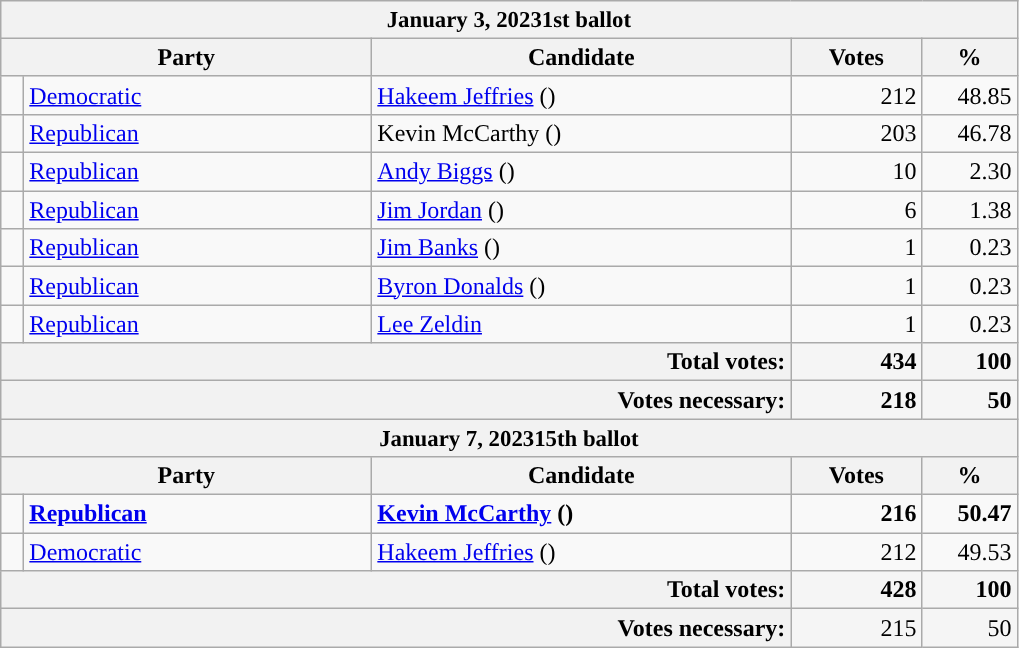<table class="wikitable">
<tr>
<th colspan=5 style="font-size:95%">January 3, 20231st ballot</th>
</tr>
<tr>
<th scope="col" colspan="2" style="width: 15em">Party</th>
<th scope="col" style="width: 17em">Candidate</th>
<th scope="col" style="width: 5em">Votes</th>
<th scope="col" style="width: 3.5em">%</th>
</tr>
<tr>
<td style="width: 0.5em; background:"></td>
<td><a href='#'>Democratic</a></td>
<td><a href='#'>Hakeem Jeffries</a> ()</td>
<td style="text-align:right">212</td>
<td style="text-align:right">48.85</td>
</tr>
<tr>
<td style="background:"></td>
<td><a href='#'>Republican</a></td>
<td>Kevin McCarthy ()</td>
<td style="text-align:right">203</td>
<td style="text-align:right">46.78</td>
</tr>
<tr>
<td style="background:"></td>
<td><a href='#'>Republican</a></td>
<td><a href='#'>Andy Biggs</a> ()</td>
<td style="text-align:right">10</td>
<td style="text-align:right">2.30</td>
</tr>
<tr>
<td style="background:"></td>
<td><a href='#'>Republican</a></td>
<td><a href='#'>Jim Jordan</a> ()</td>
<td style="text-align:right">6</td>
<td style="text-align:right">1.38</td>
</tr>
<tr>
<td style="background:"></td>
<td><a href='#'>Republican</a></td>
<td><a href='#'>Jim Banks</a> ()</td>
<td style="text-align:right">1</td>
<td style="text-align:right">0.23</td>
</tr>
<tr>
<td style="background:"></td>
<td><a href='#'>Republican</a></td>
<td><a href='#'>Byron Donalds</a> ()</td>
<td style="text-align:right">1</td>
<td style="text-align:right">0.23</td>
</tr>
<tr>
<td style="background:"></td>
<td><a href='#'>Republican</a></td>
<td><a href='#'>Lee Zeldin</a></td>
<td style="text-align:right">1</td>
<td style="text-align:right">0.23</td>
</tr>
<tr>
<th colspan=3 style="text-align:right">Total votes:</th>
<td style="text-align:right; background:#f5f5f5"><strong>434</strong></td>
<td style="text-align:right; background:#f5f5f5"><strong>100</strong></td>
</tr>
<tr>
<th colspan=3 style="text-align:right">Votes necessary:</th>
<td style="text-align:right; background:#f5f5f5"><strong>218</strong></td>
<td style="text-align:right; background:#f5f5f5"><strong>50</strong></td>
</tr>
<tr>
<th colspan=5 style="font-size:95%">January 7, 202315th ballot</th>
</tr>
<tr>
<th scope="col" colspan="2" style="width: 15em">Party</th>
<th scope="col" style="width: 17em">Candidate</th>
<th scope="col" style="width: 5em">Votes</th>
<th scope="col" style="width: 3.5em">%</th>
</tr>
<tr>
<td style="background:"></td>
<td><strong><a href='#'>Republican</a></strong></td>
<td><strong><a href='#'>Kevin McCarthy</a> ()</strong></td>
<td style="text-align:right"><strong>216</strong></td>
<td style="text-align:right"><strong>50.47</strong></td>
</tr>
<tr>
<td style="background:"></td>
<td><a href='#'>Democratic</a></td>
<td><a href='#'>Hakeem Jeffries</a> ()</td>
<td style="text-align:right">212</td>
<td style="text-align:right">49.53</td>
</tr>
<tr>
<th colspan=3 style="text-align:right">Total votes:</th>
<td style="text-align:right; background:#f5f5f5"><strong>428</strong></td>
<td style="text-align:right; background:#f5f5f5"><strong>100</strong></td>
</tr>
<tr>
<th colspan=3 style="text-align:right">Votes necessary:</th>
<td style="text-align:right; background:#f5f5f5">215</td>
<td style="text-align:right; background:#f5f5f5">50</td>
</tr>
</table>
